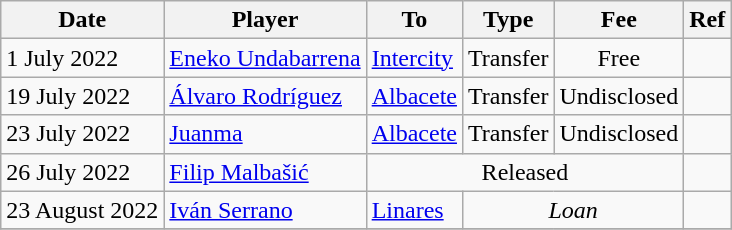<table class="wikitable">
<tr>
<th>Date</th>
<th>Player</th>
<th>To</th>
<th>Type</th>
<th>Fee</th>
<th>Ref</th>
</tr>
<tr>
<td>1 July 2022</td>
<td> <a href='#'>Eneko Undabarrena</a></td>
<td><a href='#'>Intercity</a></td>
<td align=center>Transfer</td>
<td align=center>Free</td>
<td align=center></td>
</tr>
<tr>
<td>19 July 2022</td>
<td> <a href='#'>Álvaro Rodríguez</a></td>
<td><a href='#'>Albacete</a></td>
<td align=center>Transfer</td>
<td align=center>Undisclosed</td>
<td align=center></td>
</tr>
<tr>
<td>23 July 2022</td>
<td> <a href='#'>Juanma</a></td>
<td><a href='#'>Albacete</a></td>
<td align=center>Transfer</td>
<td align=center>Undisclosed</td>
<td align=center></td>
</tr>
<tr>
<td>26 July 2022</td>
<td> <a href='#'>Filip Malbašić</a></td>
<td colspan=3 align=center>Released</td>
<td align=center></td>
</tr>
<tr>
<td>23 August 2022</td>
<td> <a href='#'>Iván Serrano</a></td>
<td><a href='#'>Linares</a></td>
<td colspan=2 align=center><em>Loan</em></td>
<td align=center></td>
</tr>
<tr>
</tr>
</table>
